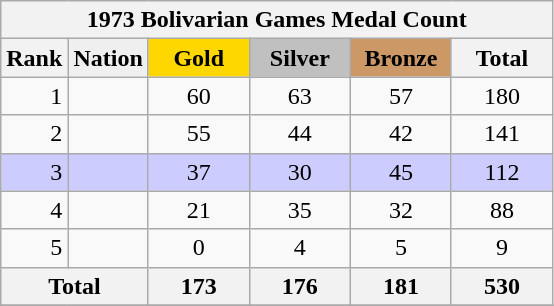<table class="wikitable" border="2" style="text-align:center">
<tr>
<th colspan=6>1973 Bolivarian Games Medal Count</th>
</tr>
<tr bgcolor="#efefef">
<th>Rank</th>
<td align=left><strong>Nation</strong></td>
<td bgcolor="gold" align=center width=60><strong>Gold</strong></td>
<td bgcolor="silver" align=center width=60><strong>Silver</strong></td>
<td bgcolor="CC9966" align=center width=60><strong>Bronze</strong></td>
<th width=60>Total</th>
</tr>
<tr>
<td align=right>1</td>
<td align=left></td>
<td>60</td>
<td>63</td>
<td>57</td>
<td>180</td>
</tr>
<tr>
<td align=right>2</td>
<td align=left></td>
<td>55</td>
<td>44</td>
<td>42</td>
<td>141</td>
</tr>
<tr style="background:#ccccff">
<td align=right>3</td>
<td align=left></td>
<td>37</td>
<td>30</td>
<td>45</td>
<td>112</td>
</tr>
<tr>
<td align=right>4</td>
<td align=left></td>
<td>21</td>
<td>35</td>
<td>32</td>
<td>88</td>
</tr>
<tr>
<td align=right>5</td>
<td align=left></td>
<td>0</td>
<td>4</td>
<td>5</td>
<td>9</td>
</tr>
<tr>
<th colspan="2">Total</th>
<th>173</th>
<th>176</th>
<th>181</th>
<th>530</th>
</tr>
<tr>
</tr>
</table>
